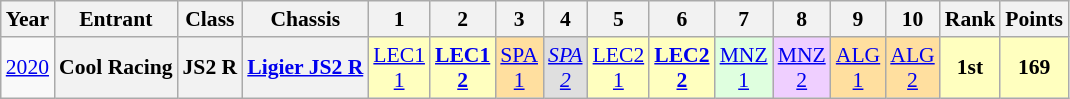<table class="wikitable" style="text-align:center; font-size:90%">
<tr>
<th>Year</th>
<th>Entrant</th>
<th>Class</th>
<th>Chassis</th>
<th>1</th>
<th>2</th>
<th>3</th>
<th>4</th>
<th>5</th>
<th>6</th>
<th>7</th>
<th>8</th>
<th>9</th>
<th>10</th>
<th>Rank</th>
<th>Points</th>
</tr>
<tr>
<td><a href='#'>2020</a></td>
<th>Cool Racing</th>
<th>JS2 R</th>
<th><a href='#'>Ligier JS2 R</a></th>
<td style="background:#FFFFBF;"><a href='#'>LEC1<br>1</a><br></td>
<td style="background:#FFFFBF;"><strong><a href='#'>LEC1<br>2</a></strong><br></td>
<td style="background:#FFDF9F;"><a href='#'>SPA<br>1</a><br></td>
<td style="background:#DFDFDF;"><em><a href='#'>SPA<br>2</a></em><br></td>
<td style="background:#FFFFBF;"><a href='#'>LEC2<br>1</a><br></td>
<td style="background:#FFFFBF;"><strong><a href='#'>LEC2<br>2</a></strong><br></td>
<td style="background:#DFFFDF;"><a href='#'>MNZ<br>1</a><br></td>
<td style="background:#EFCFFF;"><a href='#'>MNZ<br>2</a><br></td>
<td style="background:#FFDF9F;"><a href='#'>ALG<br>1</a><br></td>
<td style="background:#FFDF9F;"><a href='#'>ALG<br>2</a><br></td>
<th style="background:#FFFFBF;">1st</th>
<th style="background:#FFFFBF;">169</th>
</tr>
</table>
